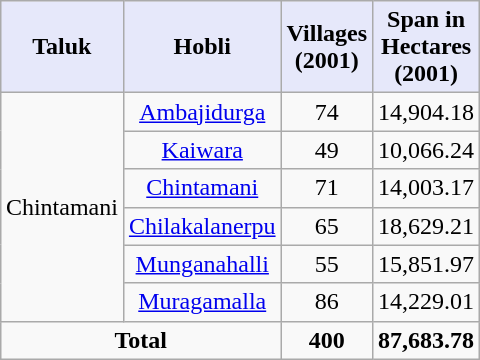<table class="wikitable" style="margin: 1em auto 1em auto;">
<tr>
<th align="center" width="40" style="background: #E6E8FA;">Taluk</th>
<th align="center" width="40" style="background: #E6E8FA;">Hobli</th>
<th align="center" width="30" style="background: #E6E8FA;">Villages (2001)</th>
<th align="center" width="60" style="background: #E6E8FA;">Span in Hectares (2001)</th>
</tr>
<tr>
<td rowspan="6" align="center">Chintamani</td>
<td align="center"><a href='#'>Ambajidurga</a></td>
<td align="center">74</td>
<td align="center">14,904.18</td>
</tr>
<tr>
<td align="center"><a href='#'>Kaiwara</a></td>
<td align="center">49</td>
<td align="center">10,066.24</td>
</tr>
<tr>
<td align="center"><a href='#'>Chintamani</a></td>
<td align="center">71</td>
<td align="center">14,003.17</td>
</tr>
<tr>
<td align="center"><a href='#'>Chilakalanerpu</a></td>
<td align="center">65</td>
<td align="center">18,629.21</td>
</tr>
<tr>
<td align="center"><a href='#'>Munganahalli</a></td>
<td align="center">55</td>
<td align="center">15,851.97</td>
</tr>
<tr>
<td align="center"><a href='#'>Muragamalla</a></td>
<td align="center">86</td>
<td align="center">14,229.01</td>
</tr>
<tr>
<td colspan="2" align="center"><strong>Total</strong></td>
<td align="center"><strong>400</strong></td>
<td align="center"><strong>87,683.78</strong></td>
</tr>
</table>
